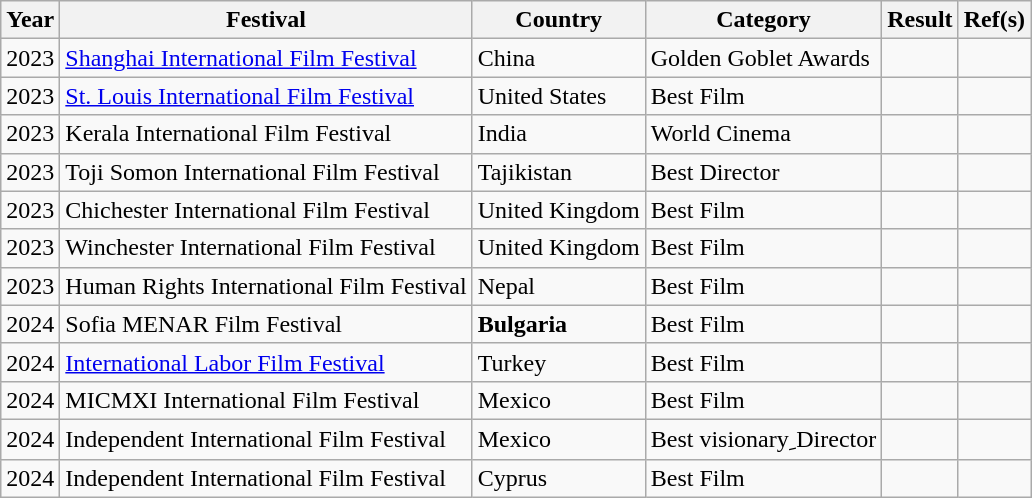<table class="wikitable">
<tr>
<th>Year</th>
<th>Festival</th>
<th>Country</th>
<th>Category</th>
<th>Result</th>
<th><abbr>Ref(s)</abbr></th>
</tr>
<tr>
<td>2023</td>
<td><a href='#'>Shanghai International Film Festival</a></td>
<td>China</td>
<td>Golden Goblet Awards</td>
<td></td>
<td></td>
</tr>
<tr>
<td>2023</td>
<td><a href='#'>St. Louis International Film Festival</a></td>
<td>United States</td>
<td>Best Film</td>
<td></td>
<td></td>
</tr>
<tr>
<td>2023</td>
<td>Kerala International Film Festival</td>
<td>India</td>
<td>World Cinema</td>
<td></td>
<td></td>
</tr>
<tr>
<td>2023</td>
<td>Toji Somon International Film Festival</td>
<td>Tajikistan</td>
<td>Best Director</td>
<td></td>
<td></td>
</tr>
<tr>
<td>2023</td>
<td>Chichester International Film Festival</td>
<td>United Kingdom</td>
<td>Best Film</td>
<td></td>
<td></td>
</tr>
<tr>
<td>2023</td>
<td>Winchester International Film Festival</td>
<td>United Kingdom</td>
<td>Best Film</td>
<td></td>
<td></td>
</tr>
<tr>
<td>2023</td>
<td>Human Rights International Film Festival</td>
<td>Nepal</td>
<td>Best Film</td>
<td></td>
<td></td>
</tr>
<tr>
<td>2024</td>
<td>Sofia MENAR Film Festival</td>
<td><strong>Bulgaria</strong></td>
<td>Best Film</td>
<td></td>
<td></td>
</tr>
<tr>
<td>2024</td>
<td><a href='#'>International Labor Film Festival</a></td>
<td>Turkey</td>
<td>Best Film</td>
<td></td>
<td></td>
</tr>
<tr>
<td>2024</td>
<td>MICMXI International Film Festival</td>
<td>Mexico</td>
<td>Best Film</td>
<td></td>
<td></td>
</tr>
<tr>
<td>2024</td>
<td>Independent International Film Festival</td>
<td>Mexico</td>
<td>Best visionary ِDirector</td>
<td></td>
<td></td>
</tr>
<tr>
<td>2024</td>
<td>Independent International Film Festival</td>
<td>Cyprus</td>
<td>Best Film</td>
<td></td>
<td></td>
</tr>
</table>
